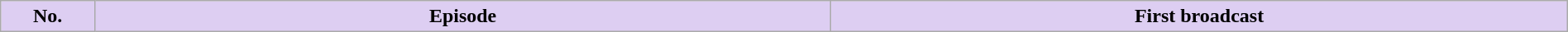<table class="wikitable plainrowheaders" style="width:100%; margin:auto; background:#fff;">
<tr>
<th style="background: #ddcef2 ; width:6%;">No.</th>
<th style="background: #ddcef2 ; width:47%;">Episode</th>
<th style="background: #ddcef2 ; width:47%;">First broadcast<br>



</th>
</tr>
</table>
